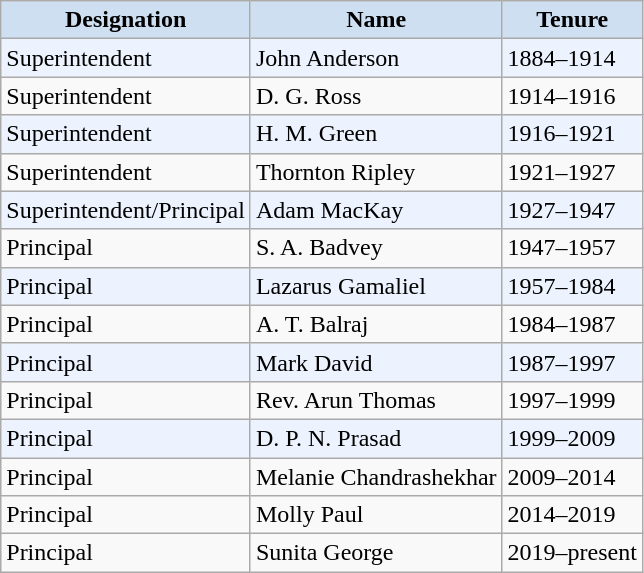<table class="wikitable" border="1">
<tr>
<th style="background:#cedff2">Designation</th>
<th style="background:#cedff2">Name</th>
<th style="background:#cedff2">Tenure</th>
</tr>
<tr bgcolor=#edf3fe>
<td>Superintendent</td>
<td>John Anderson</td>
<td>1884–1914</td>
</tr>
<tr>
<td>Superintendent</td>
<td>D. G. Ross</td>
<td>1914–1916</td>
</tr>
<tr bgcolor=#edf3fe>
<td>Superintendent</td>
<td>H. M. Green</td>
<td>1916–1921</td>
</tr>
<tr>
<td>Superintendent</td>
<td>Thornton Ripley</td>
<td>1921–1927</td>
</tr>
<tr bgcolor=#edf3fe>
<td>Superintendent/Principal</td>
<td>Adam MacKay</td>
<td>1927–1947</td>
</tr>
<tr>
<td>Principal</td>
<td>S. A. Badvey</td>
<td>1947–1957</td>
</tr>
<tr bgcolor=#edf3fe>
<td>Principal</td>
<td>Lazarus Gamaliel</td>
<td>1957–1984</td>
</tr>
<tr>
<td>Principal</td>
<td>A. T. Balraj</td>
<td>1984–1987</td>
</tr>
<tr bgcolor=#edf3fe>
<td>Principal</td>
<td>Mark David</td>
<td>1987–1997</td>
</tr>
<tr>
<td>Principal</td>
<td>Rev. Arun Thomas</td>
<td>1997–1999</td>
</tr>
<tr bgcolor=#edf3fe>
<td>Principal</td>
<td>D. P. N. Prasad</td>
<td>1999–2009</td>
</tr>
<tr>
<td>Principal</td>
<td>Melanie Chandrashekhar</td>
<td>2009–2014</td>
</tr>
<tr>
<td>Principal</td>
<td>Molly Paul</td>
<td>2014–2019</td>
</tr>
<tr>
<td>Principal</td>
<td>Sunita George</td>
<td>2019–present</td>
</tr>
</table>
